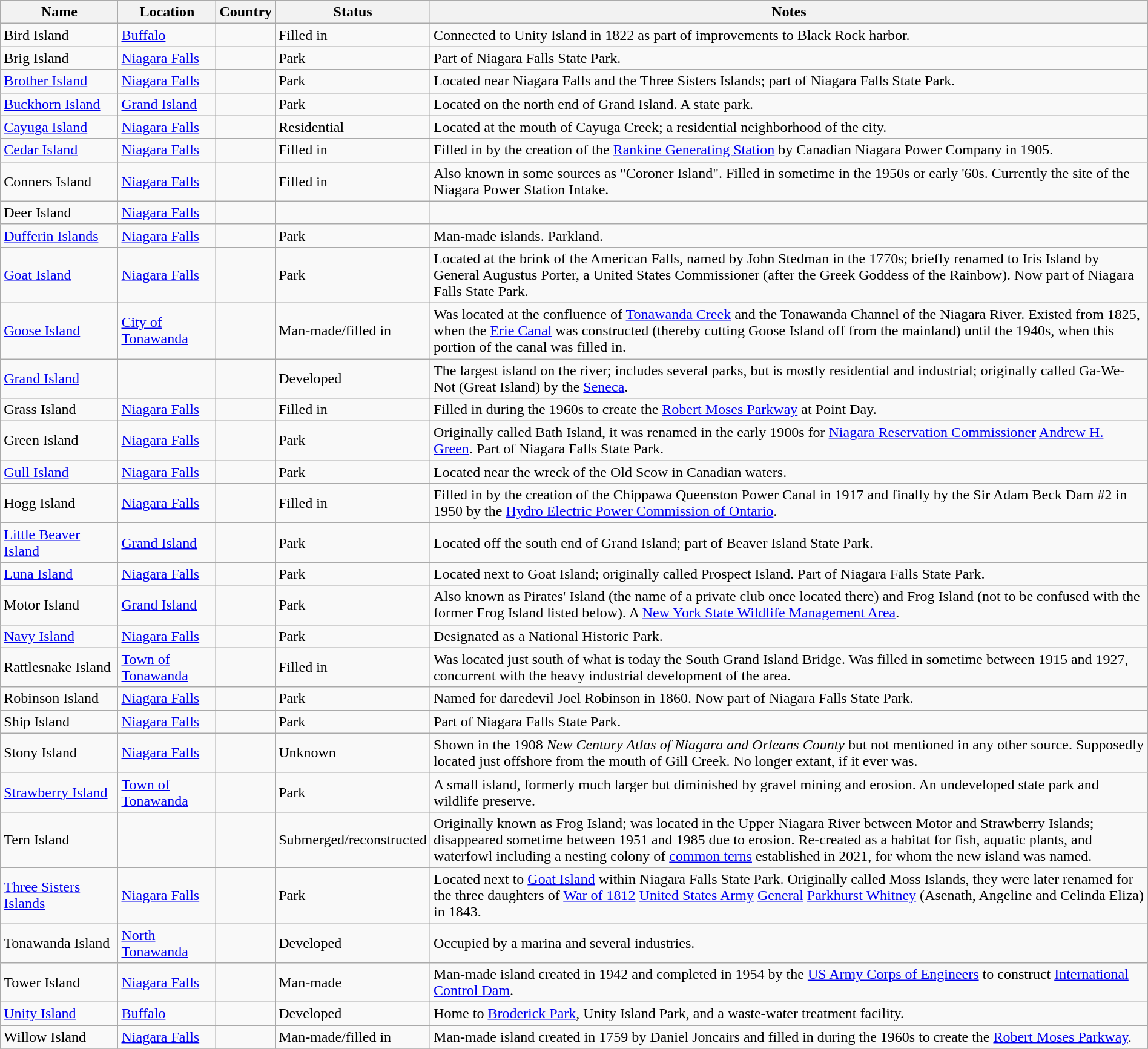<table class="wikitable sortable" style="margin:1em auto;">
<tr>
<th>Name</th>
<th>Location</th>
<th>Country</th>
<th>Status</th>
<th class="unsortable">Notes</th>
</tr>
<tr>
<td>Bird Island</td>
<td><a href='#'>Buffalo</a></td>
<td nowrap></td>
<td>Filled in</td>
<td>Connected to Unity Island in 1822 as part of improvements to Black Rock harbor.</td>
</tr>
<tr>
<td>Brig Island</td>
<td><a href='#'>Niagara Falls</a></td>
<td></td>
<td>Park</td>
<td>Part of Niagara Falls State Park.</td>
</tr>
<tr>
<td><a href='#'>Brother Island</a></td>
<td><a href='#'>Niagara Falls</a></td>
<td nowrap></td>
<td>Park</td>
<td>Located near Niagara Falls and the Three Sisters Islands; part of Niagara Falls State Park.</td>
</tr>
<tr>
<td><a href='#'>Buckhorn Island</a></td>
<td><a href='#'>Grand Island</a></td>
<td nowrap></td>
<td>Park</td>
<td>Located on the north end of Grand Island. A state park.</td>
</tr>
<tr>
<td><a href='#'>Cayuga Island</a></td>
<td><a href='#'>Niagara Falls</a></td>
<td></td>
<td>Residential</td>
<td>Located at the mouth of Cayuga Creek; a residential neighborhood of the city.</td>
</tr>
<tr>
<td><a href='#'>Cedar Island</a></td>
<td><a href='#'>Niagara Falls</a></td>
<td></td>
<td>Filled in</td>
<td>Filled in by the creation of the <a href='#'>Rankine Generating Station</a> by Canadian Niagara Power Company in 1905.</td>
</tr>
<tr>
<td>Conners Island</td>
<td><a href='#'>Niagara Falls</a></td>
<td></td>
<td>Filled in</td>
<td>Also known in some sources as "Coroner Island". Filled in sometime in the 1950s or early '60s. Currently the site of the Niagara Power Station Intake.</td>
</tr>
<tr>
<td>Deer Island</td>
<td><a href='#'>Niagara Falls</a></td>
<td></td>
<td></td>
<td></td>
</tr>
<tr>
<td><a href='#'>Dufferin Islands</a></td>
<td><a href='#'>Niagara Falls</a></td>
<td></td>
<td>Park</td>
<td>Man-made islands. Parkland.</td>
</tr>
<tr>
<td><a href='#'>Goat Island</a></td>
<td><a href='#'>Niagara Falls</a></td>
<td></td>
<td>Park</td>
<td>Located at the brink of the American Falls, named by John Stedman in the 1770s; briefly renamed to Iris Island by General Augustus Porter, a United States Commissioner (after the Greek Goddess of the Rainbow). Now part of Niagara Falls State Park.</td>
</tr>
<tr>
<td><a href='#'>Goose Island</a></td>
<td><a href='#'>City of Tonawanda</a></td>
<td></td>
<td>Man-made/filled in</td>
<td>Was located at the confluence of <a href='#'>Tonawanda Creek</a> and the Tonawanda Channel of the Niagara River. Existed from 1825, when the <a href='#'>Erie Canal</a> was constructed (thereby cutting Goose Island off from the mainland) until the 1940s, when this portion of the canal was filled in.</td>
</tr>
<tr>
<td><a href='#'>Grand Island</a></td>
<td></td>
<td></td>
<td>Developed</td>
<td>The largest island on the river; includes several parks, but is mostly residential and industrial; originally called Ga-We-Not (Great Island) by the <a href='#'>Seneca</a>.</td>
</tr>
<tr>
<td>Grass Island</td>
<td><a href='#'>Niagara Falls</a></td>
<td></td>
<td>Filled in</td>
<td>Filled in during the 1960s to create the <a href='#'>Robert Moses Parkway</a> at Point Day.</td>
</tr>
<tr>
<td>Green Island</td>
<td><a href='#'>Niagara Falls</a></td>
<td></td>
<td>Park</td>
<td>Originally called Bath Island, it was renamed in the early 1900s for <a href='#'>Niagara Reservation Commissioner</a> <a href='#'>Andrew H. Green</a>. Part of Niagara Falls State Park.</td>
</tr>
<tr>
<td><a href='#'>Gull Island</a></td>
<td><a href='#'>Niagara Falls</a></td>
<td></td>
<td>Park</td>
<td>Located near the wreck of the Old Scow in Canadian waters.</td>
</tr>
<tr>
<td>Hogg Island</td>
<td><a href='#'>Niagara Falls</a></td>
<td></td>
<td>Filled in</td>
<td>Filled in by the creation of the Chippawa Queenston Power Canal in 1917 and finally by the Sir Adam Beck Dam #2 in 1950 by the <a href='#'>Hydro Electric Power Commission of Ontario</a>.</td>
</tr>
<tr>
<td><a href='#'>Little Beaver Island</a></td>
<td><a href='#'>Grand Island</a></td>
<td nowrap></td>
<td>Park</td>
<td>Located off the south end of Grand Island; part of Beaver Island State Park.</td>
</tr>
<tr>
<td><a href='#'>Luna Island</a></td>
<td nowrap><a href='#'>Niagara Falls</a></td>
<td></td>
<td>Park</td>
<td>Located next to Goat Island; originally called Prospect Island. Part of Niagara Falls State Park.</td>
</tr>
<tr>
<td>Motor Island</td>
<td><a href='#'>Grand Island</a></td>
<td></td>
<td>Park</td>
<td>Also known as Pirates' Island (the name of a private club once located there) and Frog Island (not to be confused with the former Frog Island listed below). A <a href='#'>New York State Wildlife Management Area</a>.</td>
</tr>
<tr>
<td><a href='#'>Navy Island</a></td>
<td><a href='#'>Niagara Falls</a></td>
<td></td>
<td>Park</td>
<td>Designated as a National Historic Park.</td>
</tr>
<tr>
<td>Rattlesnake Island</td>
<td><a href='#'>Town of Tonawanda</a></td>
<td></td>
<td>Filled in</td>
<td>Was located just south of what is today the South Grand Island Bridge. Was filled in sometime between 1915 and 1927, concurrent with the heavy industrial development of the area.</td>
</tr>
<tr>
<td>Robinson Island</td>
<td><a href='#'>Niagara Falls</a></td>
<td></td>
<td>Park</td>
<td>Named for daredevil Joel Robinson in 1860. Now part of Niagara Falls State Park.</td>
</tr>
<tr>
<td>Ship Island</td>
<td><a href='#'>Niagara Falls</a></td>
<td></td>
<td>Park</td>
<td>Part of Niagara Falls State Park.</td>
</tr>
<tr>
<td>Stony Island</td>
<td><a href='#'>Niagara Falls</a></td>
<td></td>
<td>Unknown</td>
<td>Shown in the 1908 <em>New Century Atlas of Niagara and Orleans County</em> but not mentioned in any other source. Supposedly located just offshore from the mouth of Gill Creek. No longer extant, if it ever was.</td>
</tr>
<tr>
<td><a href='#'>Strawberry Island</a></td>
<td><a href='#'>Town of Tonawanda</a></td>
<td></td>
<td>Park</td>
<td>A small island, formerly much larger but diminished by gravel mining and erosion. An undeveloped state park and wildlife preserve.</td>
</tr>
<tr>
<td>Tern Island</td>
<td></td>
<td></td>
<td>Submerged/reconstructed</td>
<td>Originally known as Frog Island; was located in the Upper Niagara River between Motor and Strawberry Islands; disappeared sometime between 1951 and 1985 due to erosion. Re-created as a habitat for fish, aquatic plants, and waterfowl including a nesting colony of <a href='#'>common terns</a> established in 2021, for whom the new island was named.</td>
</tr>
<tr>
<td><a href='#'>Three Sisters Islands</a></td>
<td><a href='#'>Niagara Falls</a></td>
<td></td>
<td>Park</td>
<td>Located next to <a href='#'>Goat Island</a> within Niagara Falls State Park. Originally called Moss Islands, they were later renamed for the three daughters of <a href='#'>War of 1812</a> <a href='#'>United States Army</a> <a href='#'>General</a> <a href='#'>Parkhurst Whitney</a> (Asenath, Angeline and Celinda Eliza) in 1843.</td>
</tr>
<tr>
<td nowrap>Tonawanda Island</td>
<td><a href='#'>North Tonawanda</a></td>
<td></td>
<td>Developed</td>
<td>Occupied by a marina and several industries.</td>
</tr>
<tr>
<td>Tower Island</td>
<td><a href='#'>Niagara Falls</a></td>
<td></td>
<td>Man-made</td>
<td>Man-made island created in 1942 and completed in 1954 by the <a href='#'>US Army Corps of Engineers</a> to construct <a href='#'>International Control Dam</a>.</td>
</tr>
<tr>
<td><a href='#'>Unity Island</a></td>
<td><a href='#'>Buffalo</a></td>
<td></td>
<td>Developed</td>
<td>Home to <a href='#'>Broderick Park</a>, Unity Island Park, and a waste-water treatment facility.</td>
</tr>
<tr>
<td>Willow Island</td>
<td><a href='#'>Niagara Falls</a></td>
<td></td>
<td>Man-made/filled in</td>
<td>Man-made island created in 1759 by Daniel Joncairs and filled in during the 1960s to create the <a href='#'>Robert Moses Parkway</a>.</td>
</tr>
<tr>
</tr>
</table>
